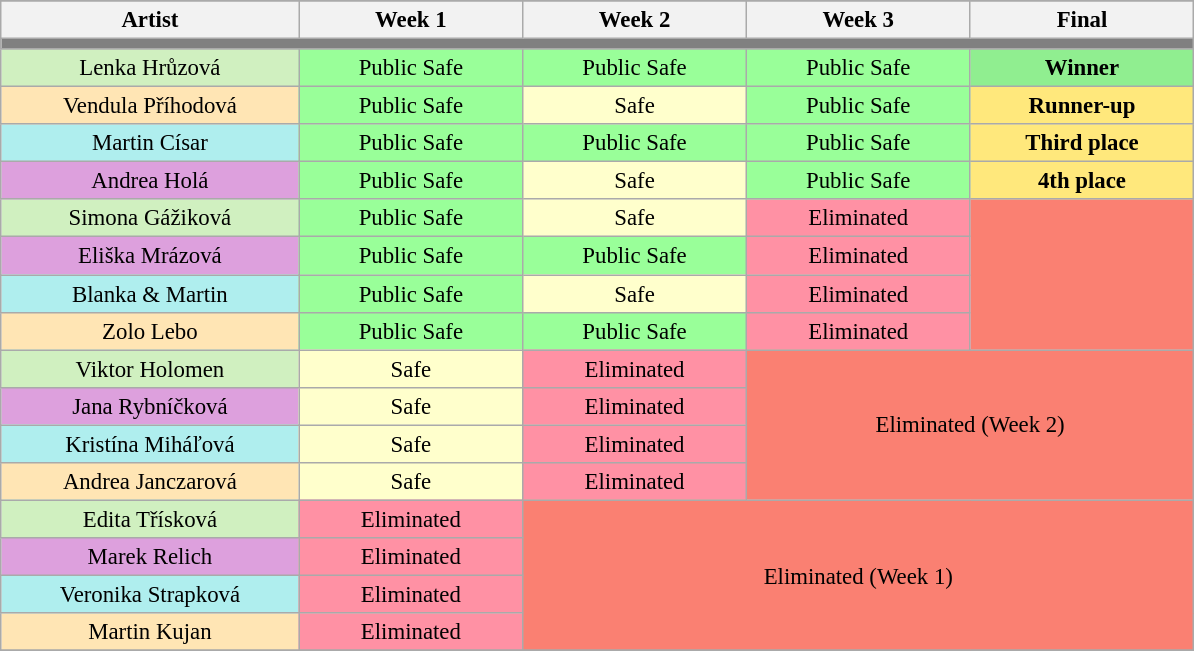<table class="wikitable" style="text-align:center; font-size:95%;" width="auto">
<tr>
</tr>
<tr>
<th colspan=1>Artist</th>
<th width="12%">Week 1</th>
<th width="12%">Week 2</th>
<th width="12%">Week 3</th>
<th width="12%">Final</th>
</tr>
<tr>
<th colspan=6 style="background:grey;"></th>
</tr>
<tr>
<td style="background:#d0f0c0;" width="16%">Lenka Hrůzová</td>
<td style="background:#99ff99;">Public Safe</td>
<td style="background:#99ff99;">Public Safe</td>
<td style="background:#99ff99;">Public Safe</td>
<th style="background:#90EE90;">Winner</th>
</tr>
<tr>
<td style="background:#ffe5b4;" width="16%">Vendula Příhodová</td>
<td style="background:#99ff99;">Public Safe</td>
<td style="background:#FFFFCC;">Safe</td>
<td style="background:#99ff99;">Public Safe</td>
<th style="background:#FFE87C;">Runner-up</th>
</tr>
<tr>
<td style="background:#afeeee;" width="16%">Martin Císar</td>
<td style="background:#99ff99;">Public Safe</td>
<td style="background:#99ff99;">Public Safe</td>
<td style="background:#99ff99;">Public Safe</td>
<th style="background:#FFE87C;">Third place</th>
</tr>
<tr>
<td style="background:#dda0dd;" width="16%">Andrea Holá</td>
<td style="background:#99ff99;">Public Safe</td>
<td style="background:#FFFFCC;">Safe</td>
<td style="background:#99ff99;">Public Safe</td>
<th style="background:#FFE87C;">4th place</th>
</tr>
<tr>
<td style="background:#d0f0c0;" width="16%">Simona Gážiková</td>
<td style="background:#99ff99;">Public Safe</td>
<td style="background:#FFFFCC;">Safe</td>
<td style="background:#FF91A4;">Eliminated</td>
<td rowspan=4 colspan=1 style="background:#FA8072;"></td>
</tr>
<tr>
<td style="background:#dda0dd;" width="16%">Eliška Mrázová</td>
<td style="background:#99ff99;">Public Safe</td>
<td style="background:#99ff99;">Public Safe</td>
<td style="background:#FF91A4;">Eliminated</td>
</tr>
<tr>
<td style="background:#afeeee;" width="16%">Blanka & Martin</td>
<td style="background:#99ff99;">Public Safe</td>
<td style="background:#FFFFCC;">Safe</td>
<td style="background:#FF91A4;">Eliminated</td>
</tr>
<tr>
<td style="background:#ffe5b4;" width="16%">Zolo Lebo</td>
<td style="background:#99ff99;">Public Safe</td>
<td style="background:#99ff99;">Public Safe</td>
<td style="background:#FF91A4;">Eliminated</td>
</tr>
<tr>
<td style="background:#d0f0c0;" width="16%">Viktor Holomen</td>
<td style="background:#FFFFCC;">Safe</td>
<td style="background:#FF91A4;">Eliminated</td>
<td rowspan=4 colspan=4 style="background:#FA8072;">Eliminated (Week 2)</td>
</tr>
<tr>
<td style="background:#dda0dd;" width="16%">Jana Rybníčková</td>
<td style="background:#FFFFCC;">Safe</td>
<td style="background:#FF91A4;">Eliminated</td>
</tr>
<tr>
<td style="background:#afeeee;" width="16%">Kristína Miháľová</td>
<td style="background:#FFFFCC;">Safe</td>
<td style="background:#FF91A4;">Eliminated</td>
</tr>
<tr>
<td style="background:#ffe5b4;" width="16%">Andrea Janczarová</td>
<td style="background:#FFFFCC;">Safe</td>
<td style="background:#FF91A4;">Eliminated</td>
</tr>
<tr>
<td style="background:#d0f0c0;" width="16%">Edita Třísková</td>
<td style="background:#FF91A4;">Eliminated</td>
<td rowspan=4 colspan=5 style="background:#FA8072;">Eliminated (Week 1)</td>
</tr>
<tr>
<td style="background:#dda0dd;" width="16%">Marek Relich</td>
<td style="background:#FF91A4;">Eliminated</td>
</tr>
<tr>
<td style="background:#afeeee;" width="16%">Veronika Strapková</td>
<td style="background:#FF91A4;">Eliminated</td>
</tr>
<tr>
<td style="background:#ffe5b4;" width="16%">Martin Kujan</td>
<td style="background:#FF91A4;">Eliminated</td>
</tr>
<tr>
</tr>
</table>
